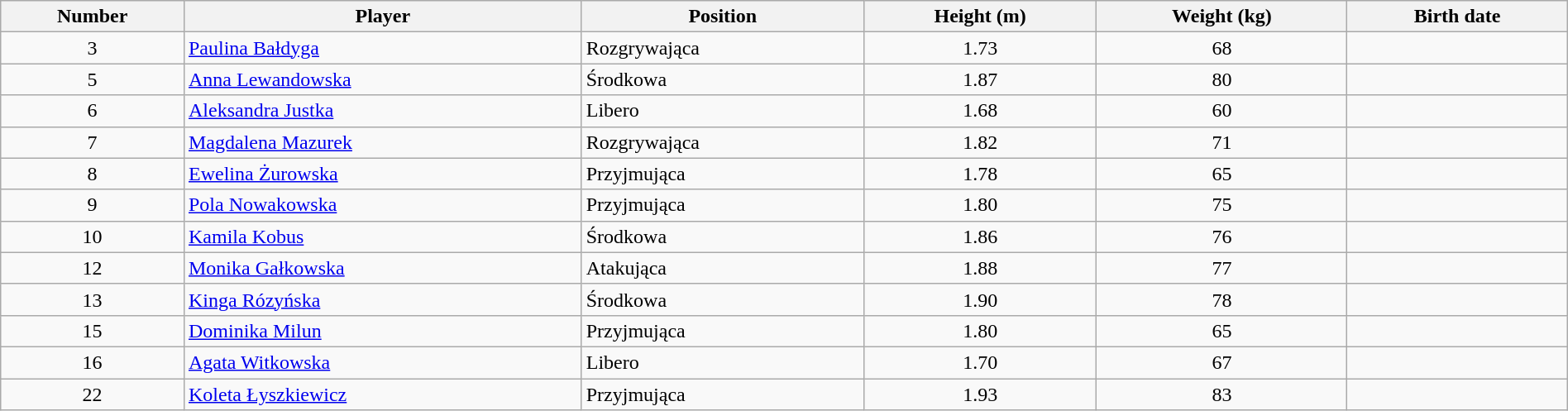<table class="wikitable" style="width:100%;">
<tr>
<th>Number</th>
<th>Player</th>
<th>Position</th>
<th>Height (m)</th>
<th>Weight (kg)</th>
<th>Birth date</th>
</tr>
<tr>
<td align=center>3</td>
<td> <a href='#'>Paulina Bałdyga</a></td>
<td>Rozgrywająca</td>
<td align=center>1.73</td>
<td align=center>68</td>
<td></td>
</tr>
<tr>
<td align=center>5</td>
<td> <a href='#'>Anna Lewandowska</a></td>
<td>Środkowa</td>
<td align=center>1.87</td>
<td align=center>80</td>
<td></td>
</tr>
<tr>
<td align=center>6</td>
<td> <a href='#'>Aleksandra Justka</a></td>
<td>Libero</td>
<td align=center>1.68</td>
<td align=center>60</td>
<td></td>
</tr>
<tr>
<td align=center>7</td>
<td> <a href='#'>Magdalena Mazurek</a></td>
<td>Rozgrywająca</td>
<td align=center>1.82</td>
<td align=center>71</td>
<td></td>
</tr>
<tr>
<td align=center>8</td>
<td> <a href='#'>Ewelina Żurowska</a></td>
<td>Przyjmująca</td>
<td align=center>1.78</td>
<td align=center>65</td>
<td></td>
</tr>
<tr>
<td align=center>9</td>
<td> <a href='#'>Pola Nowakowska</a></td>
<td>Przyjmująca</td>
<td align=center>1.80</td>
<td align=center>75</td>
<td></td>
</tr>
<tr>
<td align=center>10</td>
<td> <a href='#'>Kamila Kobus</a></td>
<td>Środkowa</td>
<td align=center>1.86</td>
<td align=center>76</td>
<td></td>
</tr>
<tr>
<td align=center>12</td>
<td> <a href='#'>Monika Gałkowska</a></td>
<td>Atakująca</td>
<td align=center>1.88</td>
<td align=center>77</td>
<td></td>
</tr>
<tr>
<td align=center>13</td>
<td> <a href='#'>Kinga Rózyńska</a></td>
<td>Środkowa</td>
<td align=center>1.90</td>
<td align=center>78</td>
<td></td>
</tr>
<tr>
<td align=center>15</td>
<td> <a href='#'>Dominika Milun</a></td>
<td>Przyjmująca</td>
<td align=center>1.80</td>
<td align=center>65</td>
<td></td>
</tr>
<tr>
<td align=center>16</td>
<td> <a href='#'>Agata Witkowska</a></td>
<td>Libero</td>
<td align=center>1.70</td>
<td align=center>67</td>
<td></td>
</tr>
<tr>
<td align=center>22</td>
<td> <a href='#'>Koleta Łyszkiewicz</a></td>
<td>Przyjmująca</td>
<td align=center>1.93</td>
<td align=center>83</td>
<td></td>
</tr>
</table>
